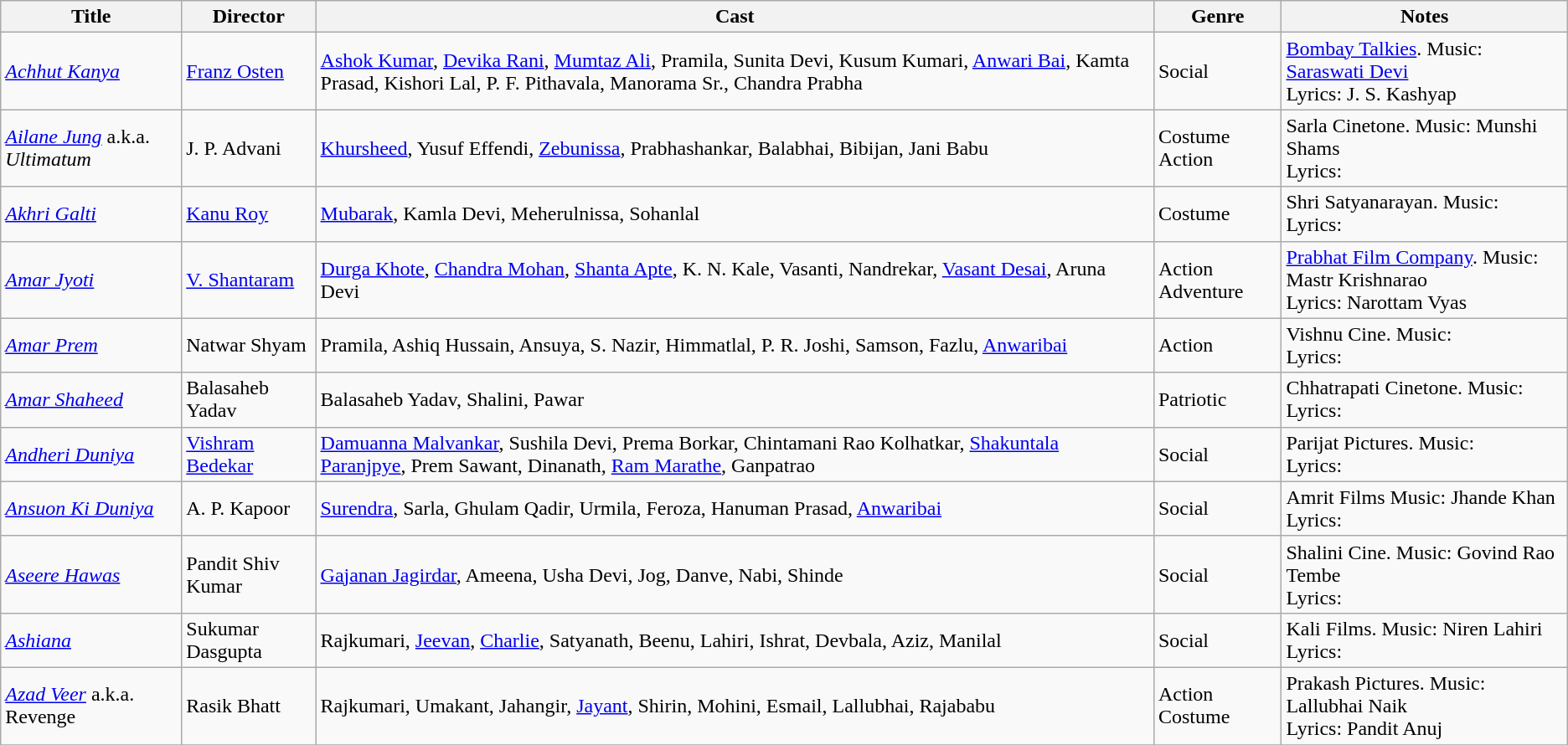<table class="wikitable">
<tr>
<th>Title</th>
<th>Director</th>
<th>Cast</th>
<th>Genre</th>
<th>Notes</th>
</tr>
<tr>
<td><em><a href='#'>Achhut Kanya</a></em></td>
<td><a href='#'>Franz Osten</a></td>
<td><a href='#'>Ashok Kumar</a>, <a href='#'>Devika Rani</a>, <a href='#'>Mumtaz Ali</a>, Pramila,  Sunita Devi, Kusum Kumari, <a href='#'>Anwari Bai</a>, Kamta Prasad, Kishori Lal,  P. F. Pithavala, Manorama Sr., Chandra Prabha</td>
<td>Social</td>
<td><a href='#'>Bombay Talkies</a>. Music: <a href='#'>Saraswati Devi</a><br>Lyrics: J. S. Kashyap</td>
</tr>
<tr>
<td><em><a href='#'>Ailane Jung</a></em> a.k.a. <em>Ultimatum</em></td>
<td>J. P. Advani</td>
<td><a href='#'>Khursheed</a>, Yusuf Effendi, <a href='#'>Zebunissa</a>, Prabhashankar, Balabhai, Bibijan, Jani Babu</td>
<td>Costume Action</td>
<td>Sarla Cinetone. Music: Munshi Shams<br>Lyrics:</td>
</tr>
<tr>
<td><em><a href='#'>Akhri Galti</a></em></td>
<td><a href='#'>Kanu Roy</a></td>
<td><a href='#'>Mubarak</a>,  Kamla Devi, Meherulnissa, Sohanlal</td>
<td>Costume</td>
<td>Shri Satyanarayan. Music: <br>Lyrics:</td>
</tr>
<tr>
<td><em><a href='#'>Amar Jyoti</a></em></td>
<td><a href='#'>V. Shantaram</a></td>
<td><a href='#'>Durga Khote</a>, <a href='#'>Chandra Mohan</a>, <a href='#'>Shanta Apte</a>, K. N. Kale, Vasanti, Nandrekar, <a href='#'>Vasant Desai</a>, Aruna Devi</td>
<td>Action Adventure</td>
<td><a href='#'>Prabhat Film Company</a>. Music: Mastr Krishnarao<br>Lyrics: Narottam Vyas</td>
</tr>
<tr>
<td><em><a href='#'>Amar Prem</a></em></td>
<td>Natwar Shyam</td>
<td>Pramila, Ashiq Hussain, Ansuya, S. Nazir, Himmatlal, P. R. Joshi, Samson, Fazlu, <a href='#'>Anwaribai</a></td>
<td>Action</td>
<td>Vishnu Cine. Music: <br>Lyrics:</td>
</tr>
<tr>
<td><em><a href='#'>Amar Shaheed</a></em></td>
<td>Balasaheb Yadav</td>
<td>Balasaheb Yadav, Shalini, Pawar</td>
<td>Patriotic</td>
<td>Chhatrapati Cinetone. Music: <br>Lyrics:</td>
</tr>
<tr>
<td><em><a href='#'>Andheri Duniya</a></em></td>
<td><a href='#'>Vishram Bedekar</a></td>
<td><a href='#'>Damuanna Malvankar</a>, Sushila Devi, Prema Borkar, Chintamani Rao Kolhatkar, <a href='#'>Shakuntala Paranjpye</a>, Prem Sawant, Dinanath, <a href='#'>Ram Marathe</a>, Ganpatrao</td>
<td>Social</td>
<td>Parijat Pictures. Music: <br>Lyrics:</td>
</tr>
<tr>
<td><em><a href='#'>Ansuon Ki Duniya</a></em></td>
<td>A. P. Kapoor</td>
<td><a href='#'>Surendra</a>, Sarla, Ghulam Qadir, Urmila, Feroza, Hanuman Prasad, <a href='#'>Anwaribai</a></td>
<td>Social</td>
<td>Amrit Films Music: Jhande Khan<br>Lyrics:</td>
</tr>
<tr>
<td><em><a href='#'>Aseere Hawas</a></em></td>
<td>Pandit Shiv Kumar</td>
<td><a href='#'>Gajanan Jagirdar</a>, Ameena, Usha Devi, Jog, Danve, Nabi, Shinde</td>
<td>Social</td>
<td>Shalini Cine. Music: Govind Rao Tembe<br>Lyrics:</td>
</tr>
<tr>
<td><em><a href='#'>Ashiana</a></em></td>
<td>Sukumar Dasgupta</td>
<td>Rajkumari, <a href='#'>Jeevan</a>, <a href='#'>Charlie</a>, Satyanath, Beenu, Lahiri, Ishrat, Devbala, Aziz, Manilal</td>
<td>Social</td>
<td>Kali Films. Music: Niren Lahiri<br>Lyrics:</td>
</tr>
<tr>
<td><em><a href='#'>Azad Veer</a></em> a.k.a. Revenge</td>
<td>Rasik Bhatt</td>
<td>Rajkumari, Umakant, Jahangir, <a href='#'>Jayant</a>, Shirin, Mohini, Esmail, Lallubhai, Rajababu</td>
<td>Action Costume</td>
<td>Prakash Pictures. Music: Lallubhai Naik<br>Lyrics: Pandit Anuj</td>
</tr>
<tr>
</tr>
</table>
